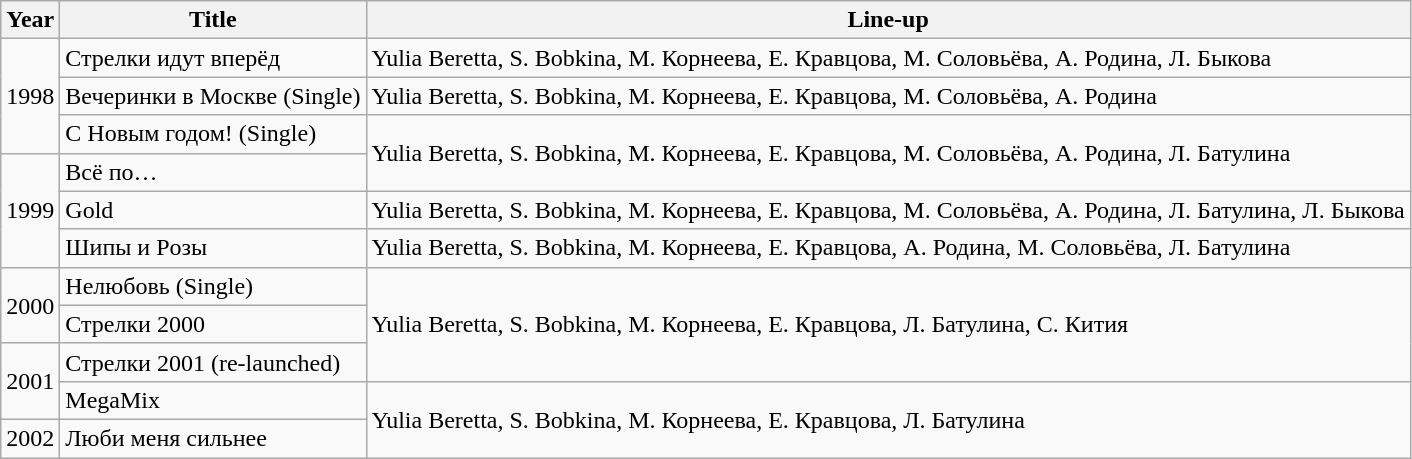<table class="wikitable">
<tr>
<th>Year</th>
<th>Title</th>
<th>Line-up</th>
</tr>
<tr>
<td rowspan="3">1998</td>
<td>Стрелки идут вперёд</td>
<td>Yulia Beretta, S. Bobkina, М. Корнеева, Е. Кравцова, М. Соловьёва, А. Родина, Л. Быкова</td>
</tr>
<tr>
<td>Вечеринки в Москве (Single)</td>
<td>Yulia Beretta, S. Bobkina, М. Корнеева, Е. Кравцова, М. Соловьёва, А. Родина</td>
</tr>
<tr>
<td>С Новым годом! (Single)</td>
<td rowspan="2">Yulia Beretta, S. Bobkina, М. Корнеева, Е. Кравцова, М. Соловьёва, А. Родина, Л. Батулина</td>
</tr>
<tr>
<td rowspan="3">1999</td>
<td>Всё по…</td>
</tr>
<tr>
<td>Gold</td>
<td>Yulia Beretta, S. Bobkina, М. Корнеева, Е. Кравцова, М. Соловьёва, А. Родина, Л. Батулина, Л. Быкова</td>
</tr>
<tr>
<td>Шипы и Pозы</td>
<td>Yulia Beretta, S. Bobkina, М. Корнеева, Е. Кравцова, А. Родина, М. Соловьёва, Л. Батулина</td>
</tr>
<tr>
<td rowspan="2">2000</td>
<td>Нелюбовь (Single)</td>
<td rowspan="3">Yulia Beretta, S. Bobkina, М. Корнеева, Е. Кравцова, Л. Батулина, С. Кития</td>
</tr>
<tr>
<td>Стрелки 2000</td>
</tr>
<tr>
<td rowspan="2">2001</td>
<td>Стрелки 2001 (re-launched)</td>
</tr>
<tr>
<td>MegaMix</td>
<td rowspan="2">Yulia Beretta, S. Bobkina, М. Корнеева, Е. Кравцова, Л. Батулина</td>
</tr>
<tr>
<td>2002</td>
<td>Люби меня сильнее</td>
</tr>
</table>
